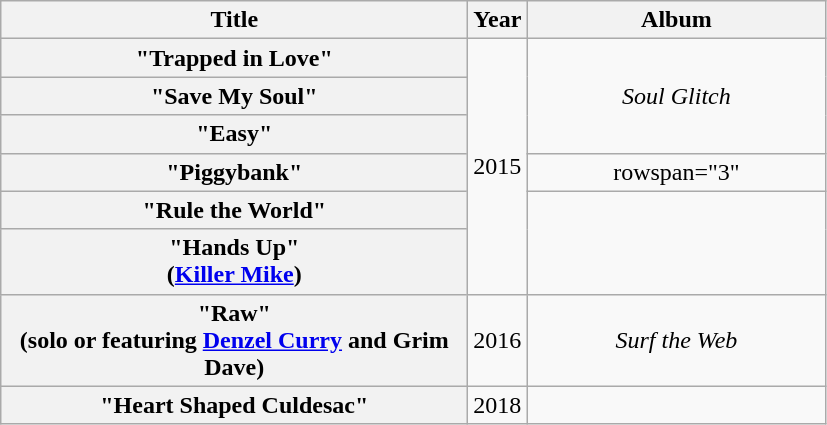<table class="wikitable plainrowheaders" style="text-align:center;">
<tr>
<th scope="col" style="width:19em;">Title</th>
<th scope="col">Year</th>
<th scope="col" style="width:12em;">Album</th>
</tr>
<tr>
<th scope="row">"Trapped in Love"</th>
<td rowspan="6">2015</td>
<td rowspan="3"><em>Soul Glitch</em></td>
</tr>
<tr>
<th scope="row">"Save My Soul"</th>
</tr>
<tr>
<th scope="row">"Easy"</th>
</tr>
<tr>
<th scope="row">"Piggybank"</th>
<td>rowspan="3" </td>
</tr>
<tr>
<th scope="row">"Rule the World"</th>
</tr>
<tr>
<th scope="row">"Hands Up"<br><span>(<a href='#'>Killer Mike</a>)</span></th>
</tr>
<tr>
<th scope="row">"Raw"<br><span>(solo or featuring <a href='#'>Denzel Curry</a> and Grim Dave)</span></th>
<td>2016</td>
<td><em>Surf the Web</em></td>
</tr>
<tr>
<th scope="row">"Heart Shaped Culdesac"</th>
<td>2018</td>
<td></td>
</tr>
</table>
